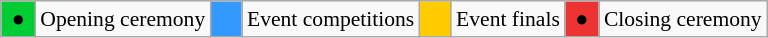<table class="wikitable" style="margin:0.5em auto;font-size:90%;">
<tr>
<td style="background-color:#00cc33"> ● </td>
<td>Opening ceremony</td>
<td style="background-color:#3399ff">    </td>
<td>Event competitions</td>
<td style="background-color:#ffcc00">    </td>
<td>Event finals</td>
<td style="background-color:#ee3333"> ● </td>
<td>Closing ceremony</td>
</tr>
</table>
